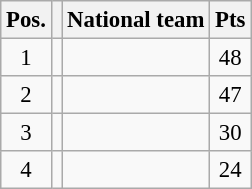<table class=wikitable style="font-size: 95%">
<tr>
<th>Pos.</th>
<th></th>
<th>National team</th>
<th>Pts</th>
</tr>
<tr align=center >
<td>1</td>
<td></td>
<td align=left></td>
<td>48</td>
</tr>
<tr align=center>
<td>2</td>
<td></td>
<td align=left></td>
<td>47</td>
</tr>
<tr align=center>
<td>3</td>
<td></td>
<td align=left></td>
<td>30</td>
</tr>
<tr align=center>
<td>4</td>
<td></td>
<td align=left></td>
<td>24</td>
</tr>
</table>
